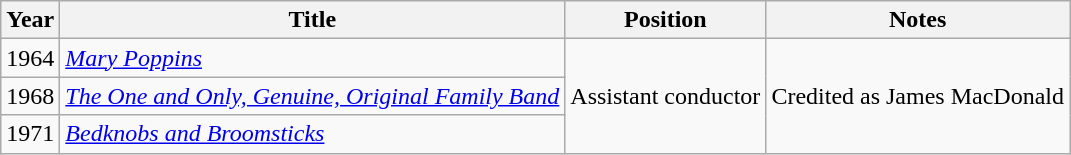<table class="wikitable sortable">
<tr>
<th>Year</th>
<th>Title</th>
<th>Position</th>
<th class="unsortable">Notes</th>
</tr>
<tr>
<td>1964</td>
<td><em><a href='#'>Mary Poppins</a></em></td>
<td rowspan="3">Assistant conductor</td>
<td rowspan="3">Credited as James MacDonald</td>
</tr>
<tr>
<td>1968</td>
<td><em><a href='#'>The One and Only, Genuine, Original Family Band</a></em></td>
</tr>
<tr>
<td>1971</td>
<td><em><a href='#'>Bedknobs and Broomsticks</a></em></td>
</tr>
</table>
